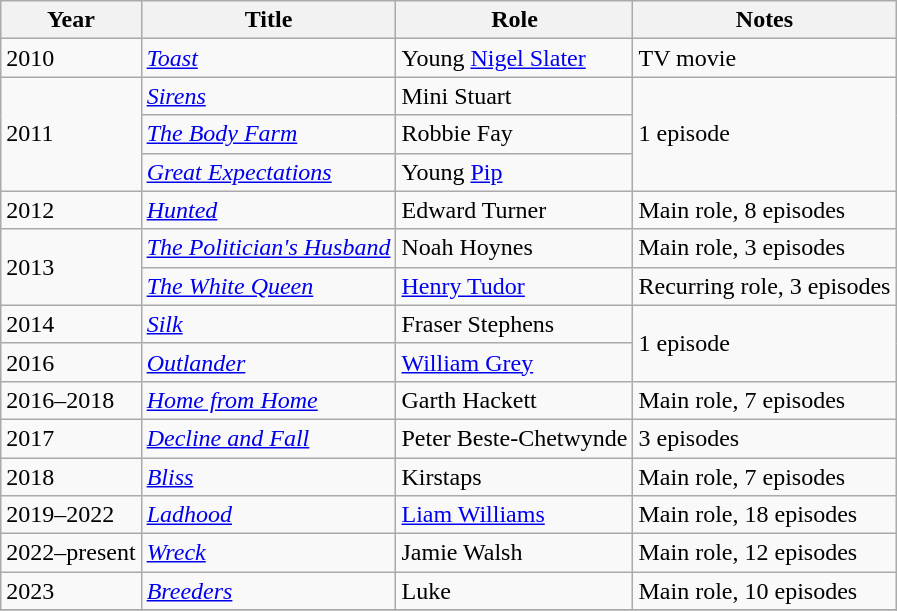<table class="wikitable sortable">
<tr>
<th>Year</th>
<th>Title</th>
<th>Role</th>
<th class="unsortable">Notes</th>
</tr>
<tr>
<td>2010</td>
<td><em><a href='#'>Toast</a></em></td>
<td>Young <a href='#'>Nigel Slater</a></td>
<td>TV movie</td>
</tr>
<tr>
<td rowspan=3>2011</td>
<td><em><a href='#'>Sirens</a></em></td>
<td>Mini Stuart</td>
<td rowspan=3>1 episode</td>
</tr>
<tr>
<td><em><a href='#'>The Body Farm</a></em></td>
<td>Robbie Fay</td>
</tr>
<tr>
<td><em><a href='#'>Great Expectations</a></em></td>
<td>Young <a href='#'>Pip</a></td>
</tr>
<tr>
<td>2012</td>
<td><em><a href='#'>Hunted</a></em></td>
<td>Edward Turner</td>
<td>Main role, 8 episodes</td>
</tr>
<tr>
<td rowspan=2>2013</td>
<td><em><a href='#'>The Politician's Husband</a></em></td>
<td>Noah Hoynes</td>
<td>Main role, 3 episodes</td>
</tr>
<tr>
<td><em><a href='#'>The White Queen</a></em></td>
<td><a href='#'>Henry Tudor</a></td>
<td>Recurring role, 3 episodes</td>
</tr>
<tr>
<td>2014</td>
<td><em><a href='#'>Silk</a></em></td>
<td>Fraser Stephens</td>
<td rowspan=2>1 episode</td>
</tr>
<tr>
<td>2016</td>
<td><em><a href='#'>Outlander</a></em></td>
<td><a href='#'>William Grey</a></td>
</tr>
<tr>
<td>2016–2018</td>
<td><em><a href='#'>Home from Home</a></em></td>
<td>Garth Hackett</td>
<td>Main role, 7 episodes</td>
</tr>
<tr>
<td>2017</td>
<td><em><a href='#'>Decline and Fall</a></em></td>
<td>Peter Beste-Chetwynde</td>
<td>3 episodes</td>
</tr>
<tr>
<td>2018</td>
<td><em><a href='#'>Bliss</a></em></td>
<td>Kirstaps</td>
<td>Main role, 7 episodes</td>
</tr>
<tr>
<td>2019–2022</td>
<td><em><a href='#'>Ladhood</a></em></td>
<td><a href='#'>Liam Williams</a></td>
<td>Main role, 18 episodes</td>
</tr>
<tr>
<td>2022–present</td>
<td><em><a href='#'>Wreck</a></em></td>
<td>Jamie Walsh</td>
<td>Main role, 12 episodes</td>
</tr>
<tr>
<td>2023</td>
<td><em><a href='#'>Breeders</a></em></td>
<td>Luke</td>
<td>Main role, 10 episodes</td>
</tr>
<tr>
</tr>
</table>
